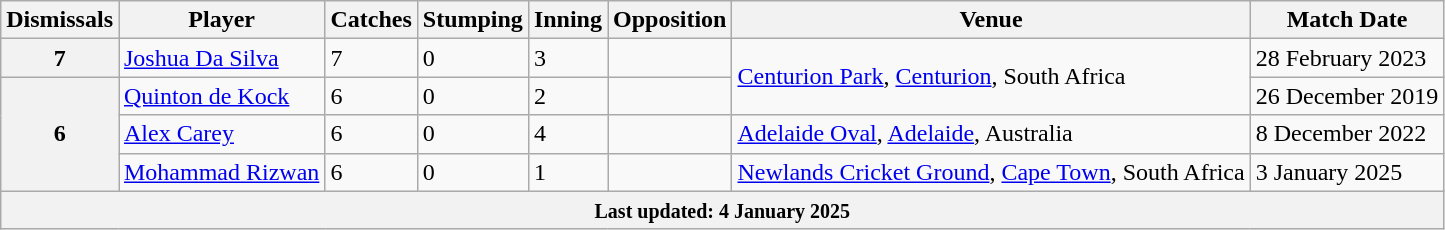<table class="wikitable sortable">
<tr>
<th>Dismissals</th>
<th>Player</th>
<th>Catches</th>
<th>Stumping</th>
<th>Inning</th>
<th>Opposition</th>
<th>Venue</th>
<th>Match Date</th>
</tr>
<tr>
<th>7</th>
<td> <a href='#'>Joshua Da Silva</a></td>
<td>7</td>
<td>0</td>
<td>3</td>
<td></td>
<td rowspan=2><a href='#'>Centurion Park</a>, <a href='#'>Centurion</a>, South Africa</td>
<td>28 February 2023</td>
</tr>
<tr>
<th rowspan=3>6</th>
<td> <a href='#'>Quinton de Kock</a></td>
<td>6</td>
<td>0</td>
<td>2</td>
<td></td>
<td>26 December 2019</td>
</tr>
<tr>
<td> <a href='#'>Alex Carey</a></td>
<td>6</td>
<td>0</td>
<td>4</td>
<td></td>
<td><a href='#'>Adelaide Oval</a>, <a href='#'>Adelaide</a>, Australia</td>
<td>8 December 2022</td>
</tr>
<tr>
<td> <a href='#'>Mohammad Rizwan</a></td>
<td>6</td>
<td>0</td>
<td>1</td>
<td></td>
<td><a href='#'>Newlands Cricket Ground</a>, <a href='#'>Cape Town</a>, South Africa</td>
<td>3 January 2025</td>
</tr>
<tr class="sortbottom">
<th colspan="9"><small> Last updated: 4 January 2025</small></th>
</tr>
</table>
